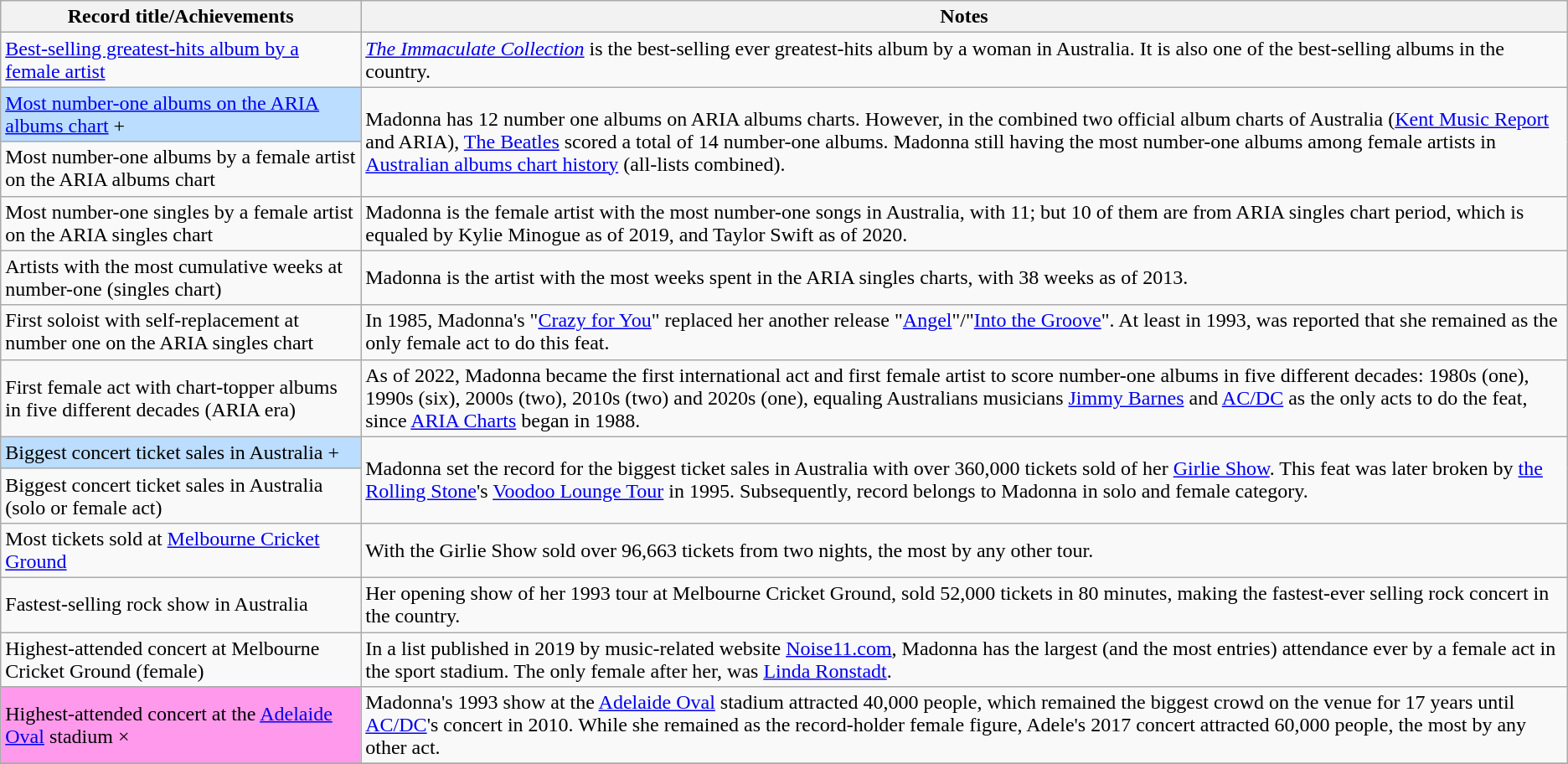<table class="wikitable sortable plainrowheaders">
<tr>
<th scope="col" width=20%>Record title/Achievements</th>
<th scope="col" width=67%>Notes</th>
</tr>
<tr>
<td><a href='#'>Best-selling greatest-hits album by a female artist</a></td>
<td><em><a href='#'>The Immaculate Collection</a></em> is the best-selling ever greatest-hits album by a woman in Australia. It is also one of the best-selling albums in the country.</td>
</tr>
<tr>
<td style="background-color: #bdf;"><a href='#'>Most number-one albums on the ARIA albums chart</a> +</td>
<td rowspan="2">Madonna has 12 number one albums on ARIA albums charts. However, in the combined two official album charts of Australia (<a href='#'>Kent Music Report</a> and ARIA), <a href='#'>The Beatles</a> scored a total of 14 number-one albums. Madonna still having the most number-one albums among female artists in <a href='#'>Australian albums chart history</a> (all-lists combined).</td>
</tr>
<tr>
<td>Most number-one albums by a female artist on the ARIA albums chart</td>
</tr>
<tr>
<td>Most number-one singles by a female artist on the ARIA singles chart</td>
<td>Madonna is the female artist with the most number-one songs in Australia, with 11; but 10 of them are from ARIA singles chart period, which is equaled by Kylie Minogue as of 2019, and Taylor Swift as of 2020.</td>
</tr>
<tr>
<td>Artists with the most cumulative weeks at number-one (singles chart)</td>
<td>Madonna is the artist with the most weeks spent in the ARIA singles charts, with 38 weeks as of 2013.</td>
</tr>
<tr>
<td>First soloist with self-replacement at number one on the ARIA singles chart</td>
<td>In 1985, Madonna's "<a href='#'>Crazy for You</a>" replaced her another release "<a href='#'>Angel</a>"/"<a href='#'>Into the Groove</a>". At least in 1993, was reported that she remained as the only female act to do this feat.</td>
</tr>
<tr>
<td>First female act with chart-topper albums in five different decades (ARIA era)</td>
<td>As of 2022, Madonna became the first international act and first female artist to score number-one albums in five different decades: 1980s (one), 1990s (six), 2000s (two), 2010s (two) and 2020s (one), equaling Australians musicians <a href='#'>Jimmy Barnes</a> and <a href='#'>AC/DC</a> as the only acts to do the feat, since <a href='#'>ARIA Charts</a> began in 1988.</td>
</tr>
<tr>
<td style="background-color: #bdf;">Biggest concert ticket sales in Australia +</td>
<td rowspan="2">Madonna set the record for the biggest ticket sales in Australia with over 360,000 tickets sold of her <a href='#'>Girlie Show</a>. This feat was later broken by <a href='#'>the Rolling Stone</a>'s <a href='#'>Voodoo Lounge Tour</a> in 1995. Subsequently, record belongs to Madonna in solo and female category.</td>
</tr>
<tr>
<td>Biggest concert ticket sales in Australia (solo or female act)</td>
</tr>
<tr>
<td>Most tickets sold at <a href='#'>Melbourne Cricket Ground</a></td>
<td>With the Girlie Show sold over 96,663 tickets from two nights, the most by any other tour.</td>
</tr>
<tr>
<td>Fastest-selling rock show in Australia</td>
<td>Her opening show of her 1993 tour at Melbourne Cricket Ground, sold 52,000 tickets in 80 minutes, making the fastest-ever selling rock concert in the country.</td>
</tr>
<tr>
<td>Highest-attended concert at Melbourne Cricket Ground (female)</td>
<td>In a list published in 2019 by music-related website <a href='#'>Noise11.com</a>, Madonna has the largest (and the most entries) attendance ever by a female act in the sport stadium. The only female after her, was <a href='#'>Linda Ronstadt</a>.</td>
</tr>
<tr>
<td style="background-color: #ff99eb;">Highest-attended concert at the <a href='#'>Adelaide Oval</a> stadium ×</td>
<td>Madonna's 1993 show at the <a href='#'>Adelaide Oval</a> stadium attracted 40,000 people, which remained the biggest crowd on the venue for 17 years until <a href='#'>AC/DC</a>'s concert in 2010. While she remained as the record-holder female figure, Adele's 2017 concert attracted 60,000 people, the most by any other act.</td>
</tr>
<tr>
</tr>
</table>
